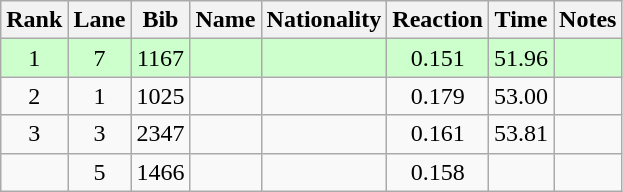<table class="wikitable sortable" style="text-align:center">
<tr>
<th>Rank</th>
<th>Lane</th>
<th>Bib</th>
<th>Name</th>
<th>Nationality</th>
<th>Reaction</th>
<th>Time</th>
<th>Notes</th>
</tr>
<tr bgcolor=ccffcc>
<td>1</td>
<td>7</td>
<td>1167</td>
<td align=left></td>
<td align=left></td>
<td>0.151</td>
<td>51.96</td>
<td><strong></strong></td>
</tr>
<tr>
<td>2</td>
<td>1</td>
<td>1025</td>
<td align=left></td>
<td align=left></td>
<td>0.179</td>
<td>53.00</td>
<td></td>
</tr>
<tr>
<td>3</td>
<td>3</td>
<td>2347</td>
<td align=left></td>
<td align=left></td>
<td>0.161</td>
<td>53.81</td>
<td></td>
</tr>
<tr>
<td></td>
<td>5</td>
<td>1466</td>
<td align=left></td>
<td align=left></td>
<td>0.158</td>
<td></td>
<td><strong></strong></td>
</tr>
</table>
